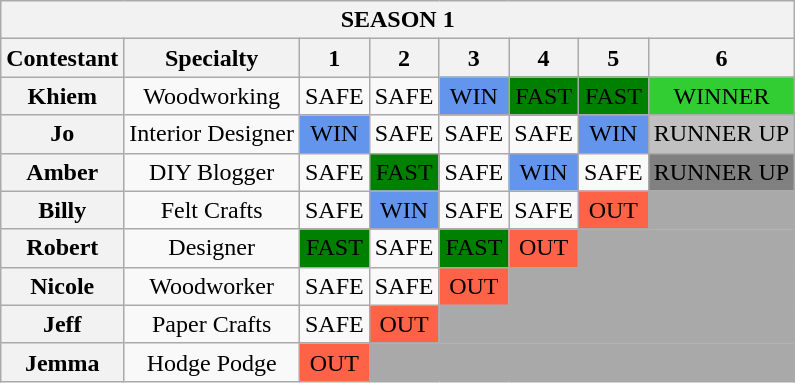<table class="wikitable" style="text-align:center">
<tr>
<th colspan=8>SEASON 1</th>
</tr>
<tr>
<th>Contestant</th>
<th>Specialty</th>
<th>1</th>
<th>2</th>
<th>3</th>
<th>4</th>
<th>5</th>
<th>6</th>
</tr>
<tr>
<th>Khiem</th>
<td>Woodworking</td>
<td>SAFE</td>
<td>SAFE</td>
<td style="background:cornflowerblue;">WIN</td>
<td style="background:green;">FAST</td>
<td style="background:green;">FAST</td>
<td style="background:limegreen;">WINNER</td>
</tr>
<tr>
<th>Jo</th>
<td>Interior Designer</td>
<td style="background:cornflowerblue;">WIN</td>
<td>SAFE</td>
<td>SAFE</td>
<td>SAFE</td>
<td style="background:cornflowerblue;">WIN</td>
<td style="background:silver;">RUNNER UP</td>
</tr>
<tr>
<th>Amber</th>
<td>DIY Blogger</td>
<td>SAFE</td>
<td style="background:green;">FAST</td>
<td>SAFE</td>
<td style="background:cornflowerblue;">WIN</td>
<td>SAFE</td>
<td style="background:grey;">RUNNER UP</td>
</tr>
<tr>
<th>Billy</th>
<td>Felt Crafts</td>
<td>SAFE</td>
<td style="background:cornflowerblue;">WIN</td>
<td>SAFE</td>
<td>SAFE</td>
<td style="background:tomato;">OUT</td>
<td colspan=1 style="background:darkgrey;"></td>
</tr>
<tr>
<th>Robert</th>
<td>Designer</td>
<td style="background:green;">FAST</td>
<td>SAFE</td>
<td style="background:green;">FAST</td>
<td style="background:tomato;">OUT</td>
<td COLSPAN=2 style="background:darkgrey;"></td>
</tr>
<tr>
<th>Nicole</th>
<td>Woodworker</td>
<td>SAFE</td>
<td>SAFE</td>
<td style="background:tomato;">OUT</td>
<td COLSPAN=3 style="background:darkgrey;"></td>
</tr>
<tr>
<th>Jeff</th>
<td>Paper Crafts</td>
<td>SAFE</td>
<td style="background:tomato;">OUT</td>
<td COLSPAN=4 style="background:darkgrey;"></td>
</tr>
<tr>
<th>Jemma</th>
<td>Hodge Podge</td>
<td style="background:tomato;">OUT</td>
<td COLSPAN=5 style="background:darkgrey;"></td>
</tr>
</table>
